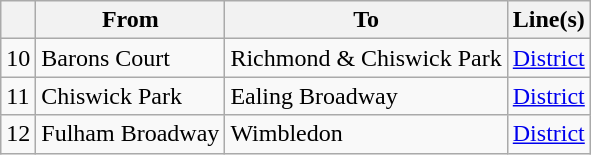<table class="wikitable sortable">
<tr>
<th data-sort-type="number"></th>
<th>From</th>
<th class="unsortable">To</th>
<th>Line(s)</th>
</tr>
<tr>
<td>10</td>
<td>Barons Court</td>
<td>Richmond & Chiswick Park</td>
<td><a href='#'>District</a></td>
</tr>
<tr>
<td>11</td>
<td>Chiswick Park</td>
<td>Ealing Broadway</td>
<td><a href='#'>District</a></td>
</tr>
<tr>
<td>12</td>
<td>Fulham Broadway</td>
<td>Wimbledon</td>
<td><a href='#'>District</a></td>
</tr>
</table>
